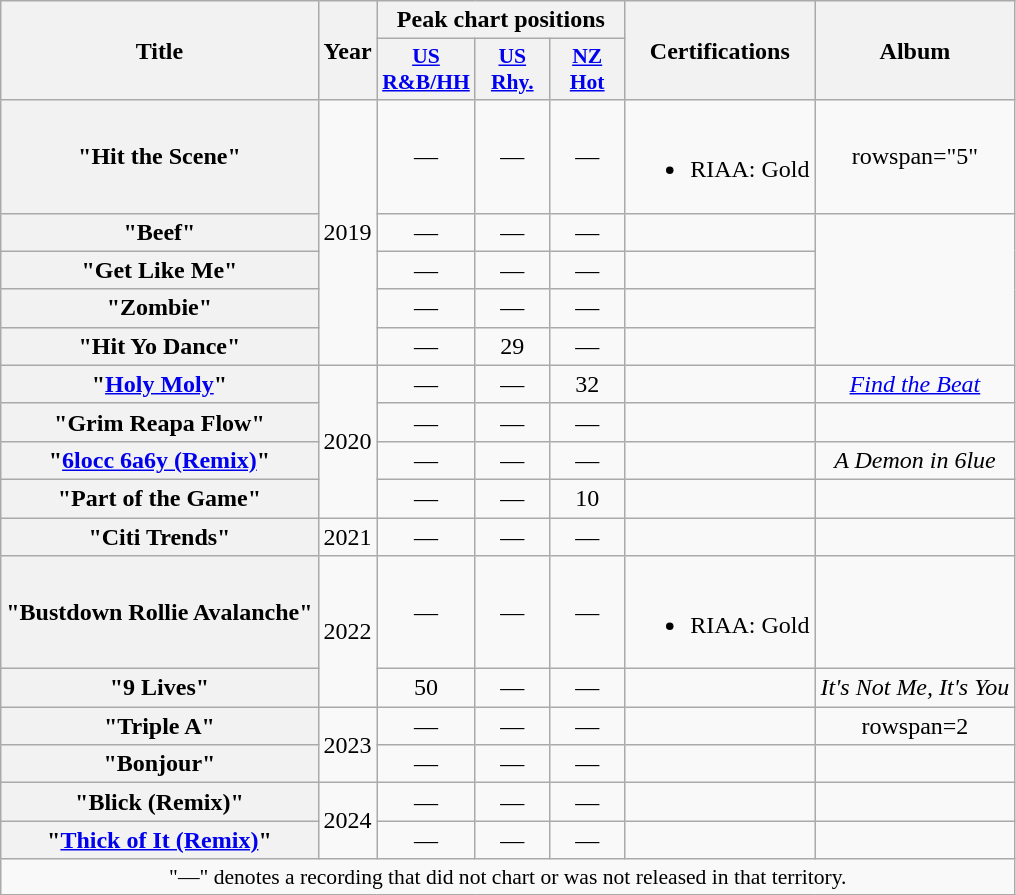<table class="wikitable plainrowheaders" style="text-align:center">
<tr>
<th rowspan="2">Title</th>
<th rowspan="2">Year</th>
<th colspan="3">Peak chart positions</th>
<th rowspan="2">Certifications</th>
<th rowspan="2">Album</th>
</tr>
<tr>
<th scope="col" style="width:3em;font-size:90%;"><a href='#'>US<br>R&B/HH</a><br></th>
<th scope="col" style="width:3em;font-size:90%;"><a href='#'>US<br>Rhy.</a><br></th>
<th scope="col" style="width:3em;font-size:90%;"><a href='#'>NZ<br>Hot</a><br></th>
</tr>
<tr>
<th scope="row">"Hit the Scene"<br></th>
<td rowspan="5">2019</td>
<td>—</td>
<td>—</td>
<td>—</td>
<td><br><ul><li>RIAA: Gold</li></ul></td>
<td>rowspan="5" </td>
</tr>
<tr>
<th scope="row">"Beef"<br></th>
<td>—</td>
<td>—</td>
<td>—</td>
<td></td>
</tr>
<tr>
<th scope="row">"Get Like Me"<br></th>
<td>—</td>
<td>—</td>
<td>—</td>
<td></td>
</tr>
<tr>
<th scope="row">"Zombie"<br></th>
<td>—</td>
<td>—</td>
<td>—</td>
<td></td>
</tr>
<tr>
<th scope="row">"Hit Yo Dance"<br></th>
<td>—</td>
<td>29</td>
<td>—</td>
<td></td>
</tr>
<tr>
<th scope="row">"<a href='#'>Holy Moly</a>"<br></th>
<td rowspan="4">2020</td>
<td>—</td>
<td>—</td>
<td>32</td>
<td></td>
<td><em><a href='#'>Find the Beat</a></em></td>
</tr>
<tr>
<th scope="row">"Grim Reapa Flow"<br></th>
<td>—</td>
<td>—</td>
<td>—</td>
<td></td>
<td></td>
</tr>
<tr>
<th scope="row">"<a href='#'>6locc 6a6y (Remix)</a>"<br></th>
<td>—</td>
<td>—</td>
<td>—</td>
<td></td>
<td><em>A Demon in 6lue</em></td>
</tr>
<tr>
<th scope="row">"Part of the Game"<br></th>
<td>—</td>
<td>—</td>
<td>10</td>
<td></td>
<td></td>
</tr>
<tr>
<th scope="row">"Citi Trends"<br></th>
<td>2021</td>
<td>—</td>
<td>—</td>
<td>—</td>
<td></td>
<td></td>
</tr>
<tr>
<th scope="row">"Bustdown Rollie Avalanche"<br></th>
<td rowspan="2">2022</td>
<td>—</td>
<td>—</td>
<td>—</td>
<td><br><ul><li>RIAA: Gold</li></ul></td>
<td></td>
</tr>
<tr>
<th scope="row">"9 Lives"<br></th>
<td>50</td>
<td>—</td>
<td>—</td>
<td></td>
<td><em>It's Not Me, It's You</em></td>
</tr>
<tr>
<th scope="row">"Triple A"<br></th>
<td rowspan="2">2023</td>
<td>—</td>
<td>—</td>
<td>—</td>
<td></td>
<td>rowspan=2 </td>
</tr>
<tr>
<th scope="row">"Bonjour"<br></th>
<td>—</td>
<td>—</td>
<td>—</td>
<td></td>
</tr>
<tr>
<th scope="row">"Blick (Remix)"<br></th>
<td rowspan="2">2024</td>
<td>—</td>
<td>—</td>
<td>—</td>
<td></td>
<td></td>
</tr>
<tr>
<th scope="row">"<a href='#'>Thick of It (Remix)</a>"<br></th>
<td>—</td>
<td>—</td>
<td>—</td>
<td></td>
<td></td>
</tr>
<tr>
<td colspan="7" style="font-size:90%">"—" denotes a recording that did not chart or was not released in that territory.</td>
</tr>
</table>
